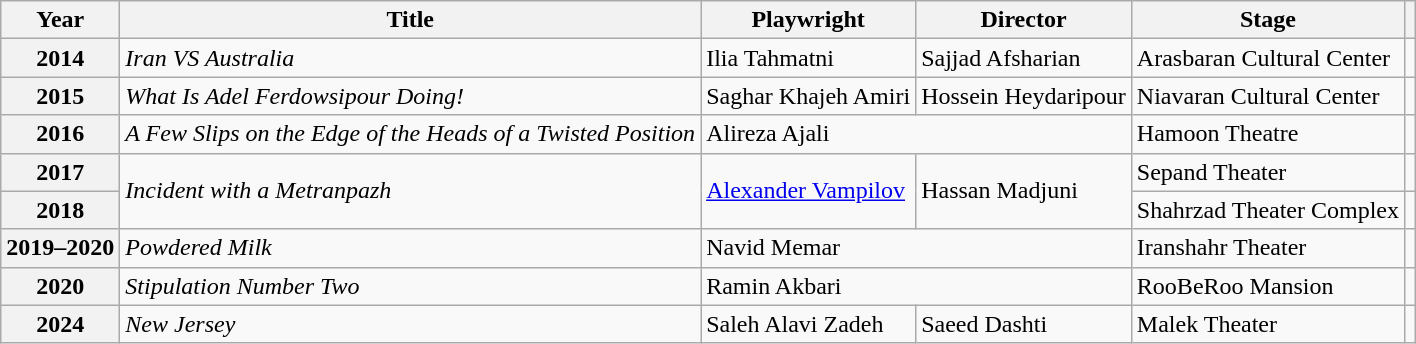<table class="wikitable plainrowheaders sortable"  style=font-size:100%>
<tr>
<th scope="col">Year</th>
<th scope="col">Title</th>
<th scope="col">Playwright</th>
<th scope="col">Director</th>
<th scope="col" class="unsortable">Stage</th>
<th scope="col" class="unsortable"></th>
</tr>
<tr>
<th scope=row>2014</th>
<td><em>Iran VS Australia</em></td>
<td>Ilia Tahmatni </td>
<td>Sajjad Afsharian</td>
<td>Arasbaran Cultural Center</td>
<td></td>
</tr>
<tr>
<th scope=row>2015</th>
<td><em>What Is Adel Ferdowsipour Doing!</em></td>
<td>Saghar Khajeh Amiri</td>
<td>Hossein Heydaripour</td>
<td>Niavaran Cultural Center</td>
<td></td>
</tr>
<tr>
<th scope=row>2016</th>
<td><em>A Few Slips on the Edge of the Heads of a Twisted Position</em></td>
<td colspan="2">Alireza Ajali</td>
<td>Hamoon Theatre</td>
<td></td>
</tr>
<tr>
<th scope=row>2017</th>
<td rowspan="2"><em>Incident with a Metranpazh</em></td>
<td rowspan="2"><a href='#'>Alexander Vampilov</a></td>
<td rowspan="2">Hassan Madjuni</td>
<td>Sepand Theater</td>
<td></td>
</tr>
<tr>
<th scope=row>2018</th>
<td>Shahrzad Theater Complex</td>
<td></td>
</tr>
<tr>
<th scope=row>2019–2020</th>
<td><em>Powdered Milk</em></td>
<td colspan="2">Navid Memar</td>
<td>Iranshahr Theater</td>
<td></td>
</tr>
<tr>
<th scope=row>2020</th>
<td><em>Stipulation Number Two</em></td>
<td colspan="2">Ramin Akbari</td>
<td>RooBeRoo Mansion</td>
<td></td>
</tr>
<tr>
<th scope=row>2024</th>
<td><em>New Jersey</em></td>
<td>Saleh Alavi Zadeh</td>
<td>Saeed Dashti</td>
<td>Malek Theater</td>
<td></td>
</tr>
</table>
